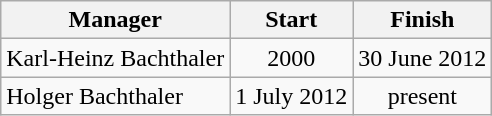<table class="wikitable">
<tr>
<th>Manager</th>
<th>Start</th>
<th>Finish</th>
</tr>
<tr align="center">
<td align="left">Karl-Heinz Bachthaler</td>
<td>2000</td>
<td>30 June 2012</td>
</tr>
<tr align="center">
<td align="left">Holger Bachthaler</td>
<td>1 July 2012</td>
<td>present</td>
</tr>
</table>
